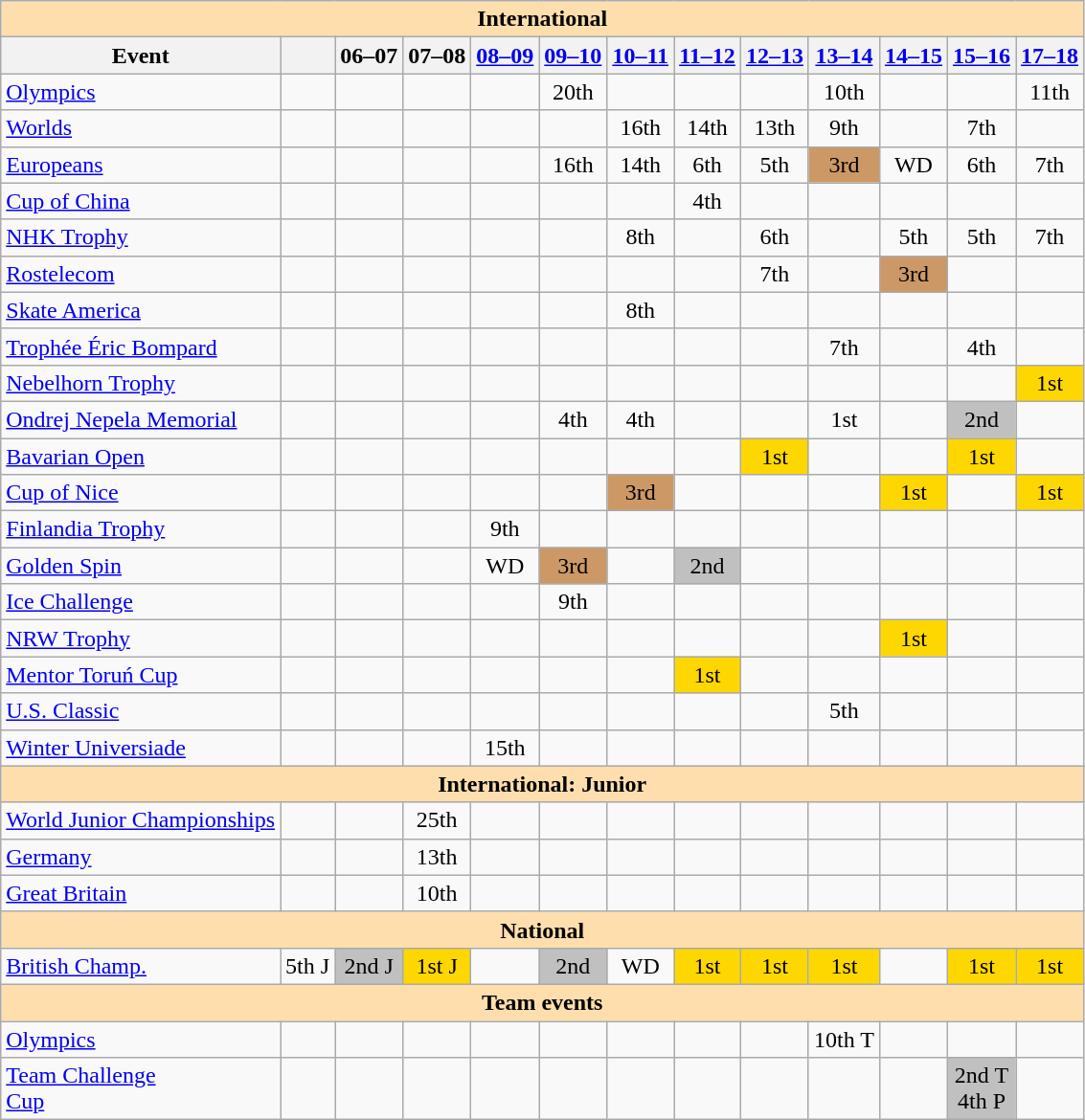<table class="wikitable" style="text-align:center">
<tr>
<th colspan="13" style="background-color: #ffdead; " align="center">International</th>
</tr>
<tr>
<th>Event</th>
<th></th>
<th>06–07</th>
<th>07–08</th>
<th><a href='#'>08–09</a></th>
<th><a href='#'>09–10</a></th>
<th><a href='#'>10–11</a></th>
<th><a href='#'>11–12</a></th>
<th><a href='#'>12–13</a></th>
<th><a href='#'>13–14</a></th>
<th><a href='#'>14–15</a></th>
<th><a href='#'>15–16</a></th>
<th><a href='#'>17–18</a></th>
</tr>
<tr>
<td align="left"><a href='#'>Olympics</a></td>
<td></td>
<td></td>
<td></td>
<td></td>
<td>20th</td>
<td></td>
<td></td>
<td></td>
<td>10th</td>
<td></td>
<td></td>
<td>11th</td>
</tr>
<tr>
<td align="left"><a href='#'>Worlds</a></td>
<td></td>
<td></td>
<td></td>
<td></td>
<td></td>
<td>16th</td>
<td>14th</td>
<td>13th</td>
<td>9th</td>
<td></td>
<td>7th</td>
<td></td>
</tr>
<tr>
<td align="left"><a href='#'>Europeans</a></td>
<td></td>
<td></td>
<td></td>
<td></td>
<td>16th</td>
<td>14th</td>
<td>6th</td>
<td>5th</td>
<td bgcolor="cc9966">3rd</td>
<td>WD</td>
<td>6th</td>
<td>7th</td>
</tr>
<tr>
<td align="left"> <a href='#'>Cup of China</a></td>
<td></td>
<td></td>
<td></td>
<td></td>
<td></td>
<td></td>
<td>4th</td>
<td></td>
<td></td>
<td></td>
<td></td>
<td></td>
</tr>
<tr>
<td align="left"> <a href='#'>NHK Trophy</a></td>
<td></td>
<td></td>
<td></td>
<td></td>
<td></td>
<td>8th</td>
<td></td>
<td>6th</td>
<td></td>
<td>5th</td>
<td>5th</td>
<td>7th</td>
</tr>
<tr>
<td align="left"> <a href='#'>Rostelecom</a></td>
<td></td>
<td></td>
<td></td>
<td></td>
<td></td>
<td></td>
<td></td>
<td>7th</td>
<td></td>
<td bgcolor="cc9966">3rd</td>
<td></td>
<td></td>
</tr>
<tr>
<td align="left"> <a href='#'>Skate America</a></td>
<td></td>
<td></td>
<td></td>
<td></td>
<td></td>
<td>8th</td>
<td></td>
<td></td>
<td></td>
<td></td>
<td></td>
<td></td>
</tr>
<tr>
<td align="left"> <a href='#'>Trophée Éric Bompard</a></td>
<td></td>
<td></td>
<td></td>
<td></td>
<td></td>
<td></td>
<td></td>
<td></td>
<td>7th</td>
<td></td>
<td>4th</td>
<td></td>
</tr>
<tr>
<td align="left"> <a href='#'>Nebelhorn Trophy</a></td>
<td></td>
<td></td>
<td></td>
<td></td>
<td></td>
<td></td>
<td></td>
<td></td>
<td></td>
<td></td>
<td></td>
<td bgcolor="gold">1st</td>
</tr>
<tr>
<td align="left"> <a href='#'>Ondrej Nepela Memorial</a></td>
<td></td>
<td></td>
<td></td>
<td></td>
<td>4th</td>
<td>4th</td>
<td></td>
<td></td>
<td>1st</td>
<td></td>
<td bgcolor="silver">2nd</td>
<td></td>
</tr>
<tr>
<td align="left"><a href='#'>Bavarian Open</a></td>
<td></td>
<td></td>
<td></td>
<td></td>
<td></td>
<td></td>
<td></td>
<td bgcolor="gold">1st</td>
<td></td>
<td></td>
<td bgcolor="gold">1st</td>
<td></td>
</tr>
<tr>
<td align="left"><a href='#'>Cup of Nice</a></td>
<td></td>
<td></td>
<td></td>
<td></td>
<td></td>
<td bgcolor="cc9966">3rd</td>
<td></td>
<td></td>
<td></td>
<td bgcolor="gold">1st</td>
<td></td>
<td bgcolor="gold">1st</td>
</tr>
<tr>
<td align="left"><a href='#'>Finlandia Trophy</a></td>
<td></td>
<td></td>
<td></td>
<td>9th</td>
<td></td>
<td></td>
<td></td>
<td></td>
<td></td>
<td></td>
<td></td>
<td></td>
</tr>
<tr>
<td align="left"><a href='#'>Golden Spin</a></td>
<td></td>
<td></td>
<td></td>
<td>WD</td>
<td bgcolor="cc9966">3rd</td>
<td></td>
<td bgcolor="silver">2nd</td>
<td></td>
<td></td>
<td></td>
<td></td>
<td></td>
</tr>
<tr>
<td align="left"><a href='#'>Ice Challenge</a></td>
<td></td>
<td></td>
<td></td>
<td></td>
<td>9th</td>
<td></td>
<td></td>
<td></td>
<td></td>
<td></td>
<td></td>
<td></td>
</tr>
<tr>
<td align="left"><a href='#'>NRW Trophy</a></td>
<td></td>
<td></td>
<td></td>
<td></td>
<td></td>
<td></td>
<td></td>
<td></td>
<td></td>
<td bgcolor="gold">1st</td>
<td></td>
<td></td>
</tr>
<tr>
<td align="left"><a href='#'>Mentor Toruń Cup</a></td>
<td></td>
<td></td>
<td></td>
<td></td>
<td></td>
<td></td>
<td bgcolor="gold">1st</td>
<td></td>
<td></td>
<td></td>
<td></td>
<td></td>
</tr>
<tr>
<td align="left"><a href='#'>U.S. Classic</a></td>
<td></td>
<td></td>
<td></td>
<td></td>
<td></td>
<td></td>
<td></td>
<td></td>
<td>5th</td>
<td></td>
<td></td>
<td></td>
</tr>
<tr>
<td align="left"><a href='#'>Winter Universiade</a></td>
<td></td>
<td></td>
<td></td>
<td>15th</td>
<td></td>
<td></td>
<td></td>
<td></td>
<td></td>
<td></td>
<td></td>
<td></td>
</tr>
<tr>
<th colspan="13" style="background-color: #ffdead; " align="center">International: Junior</th>
</tr>
<tr>
<td><a href='#'>World Junior Championships</a></td>
<td></td>
<td></td>
<td>25th</td>
<td></td>
<td></td>
<td></td>
<td></td>
<td></td>
<td></td>
<td></td>
<td></td>
<td></td>
</tr>
<tr>
<td align="left"> <a href='#'>Germany</a></td>
<td></td>
<td></td>
<td>13th</td>
<td></td>
<td></td>
<td></td>
<td></td>
<td></td>
<td></td>
<td></td>
<td></td>
<td></td>
</tr>
<tr>
<td align="left"> <a href='#'>Great Britain</a></td>
<td></td>
<td></td>
<td>10th</td>
<td></td>
<td></td>
<td></td>
<td></td>
<td></td>
<td></td>
<td></td>
<td></td>
<td></td>
</tr>
<tr>
<th colspan="13" style="background-color: #ffdead; " align="center">National</th>
</tr>
<tr>
<td align="left"><a href='#'>British Champ.</a></td>
<td>5th J</td>
<td bgcolor="silver">2nd J</td>
<td bgcolor="gold">1st J</td>
<td></td>
<td bgcolor="silver">2nd</td>
<td>WD</td>
<td bgcolor="gold">1st</td>
<td bgcolor="gold">1st</td>
<td bgcolor="gold">1st</td>
<td></td>
<td bgcolor="gold">1st</td>
<td bgcolor="gold">1st</td>
</tr>
<tr>
<th colspan="13" style="background-color: #ffdead; " align="center">Team events</th>
</tr>
<tr>
<td align="left"><a href='#'>Olympics</a></td>
<td></td>
<td></td>
<td></td>
<td></td>
<td></td>
<td></td>
<td></td>
<td></td>
<td>10th T</td>
<td></td>
<td></td>
<td></td>
</tr>
<tr>
<td align="left"><a href='#'>Team Challenge<br>Cup</a></td>
<td></td>
<td></td>
<td></td>
<td></td>
<td></td>
<td></td>
<td></td>
<td></td>
<td></td>
<td></td>
<td bgcolor="silver">2nd T <br> 4th P</td>
<td></td>
</tr>
</table>
